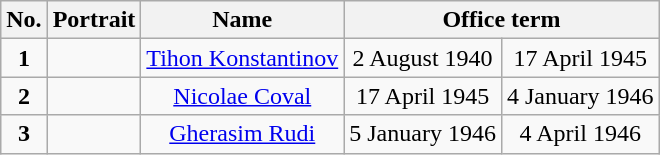<table class="wikitable" style="text-align:center;">
<tr>
<th><strong>No.</strong></th>
<th>Portrait</th>
<th>Name<br></th>
<th colspan="2">Office term</th>
</tr>
<tr>
<td><strong>1</strong></td>
<td></td>
<td><a href='#'>Tihon Konstantinov</a><br></td>
<td>2 August 1940</td>
<td>17 April 1945</td>
</tr>
<tr>
<td><strong>2</strong></td>
<td></td>
<td><a href='#'>Nicolae Coval</a><br></td>
<td>17 April 1945</td>
<td>4 January 1946</td>
</tr>
<tr>
<td><strong>3</strong></td>
<td></td>
<td><a href='#'>Gherasim Rudi</a><br></td>
<td>5 January 1946</td>
<td>4 April 1946</td>
</tr>
</table>
